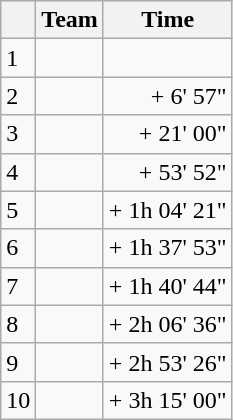<table class="wikitable">
<tr>
<th></th>
<th>Team</th>
<th>Time</th>
</tr>
<tr>
<td>1</td>
<td> </td>
<td></td>
</tr>
<tr>
<td>2</td>
<td> </td>
<td align="right">+ 6' 57"</td>
</tr>
<tr>
<td>3</td>
<td> </td>
<td align="right">+ 21' 00"</td>
</tr>
<tr>
<td>4</td>
<td> </td>
<td align="right">+ 53' 52"</td>
</tr>
<tr>
<td>5</td>
<td> </td>
<td align="right">+ 1h 04' 21"</td>
</tr>
<tr>
<td>6</td>
<td> </td>
<td align="right">+ 1h 37' 53"</td>
</tr>
<tr>
<td>7</td>
<td> </td>
<td align="right">+ 1h 40' 44"</td>
</tr>
<tr>
<td>8</td>
<td> </td>
<td align="right">+ 2h 06' 36"</td>
</tr>
<tr>
<td>9</td>
<td> </td>
<td align="right">+ 2h 53' 26"</td>
</tr>
<tr>
<td>10</td>
<td> </td>
<td align="right">+ 3h 15' 00"</td>
</tr>
</table>
